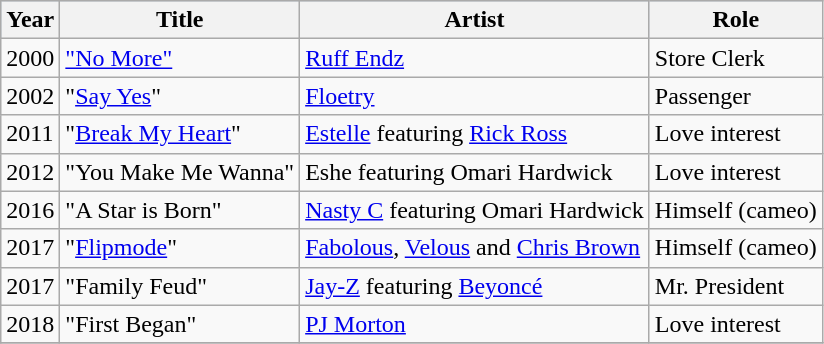<table class="wikitable">
<tr style="background:#b0c4de; text-align:center;">
<th>Year</th>
<th>Title</th>
<th>Artist</th>
<th>Role</th>
</tr>
<tr>
<td>2000</td>
<td><a href='#'>"No More"</a></td>
<td><a href='#'>Ruff Endz</a></td>
<td>Store Clerk</td>
</tr>
<tr>
<td>2002</td>
<td>"<a href='#'>Say Yes</a>"</td>
<td><a href='#'>Floetry</a></td>
<td>Passenger</td>
</tr>
<tr>
<td>2011</td>
<td>"<a href='#'>Break My Heart</a>"</td>
<td><a href='#'>Estelle</a> featuring <a href='#'>Rick Ross</a></td>
<td>Love interest</td>
</tr>
<tr>
<td>2012</td>
<td>"You Make Me Wanna"</td>
<td>Eshe featuring Omari Hardwick</td>
<td>Love interest</td>
</tr>
<tr>
<td>2016</td>
<td>"A Star is Born"</td>
<td><a href='#'>Nasty C</a> featuring Omari Hardwick</td>
<td>Himself (cameo)</td>
</tr>
<tr>
<td>2017</td>
<td>"<a href='#'>Flipmode</a>"</td>
<td><a href='#'>Fabolous</a>, <a href='#'>Velous</a> and <a href='#'>Chris Brown</a></td>
<td>Himself (cameo)</td>
</tr>
<tr>
<td>2017</td>
<td>"Family Feud"</td>
<td><a href='#'>Jay-Z</a> featuring <a href='#'>Beyoncé</a></td>
<td>Mr. President</td>
</tr>
<tr>
<td>2018</td>
<td>"First Began"</td>
<td><a href='#'>PJ Morton</a></td>
<td>Love interest</td>
</tr>
<tr>
</tr>
</table>
